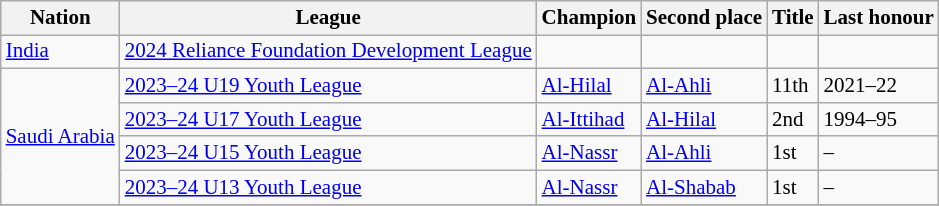<table class=wikitable style="font-size:14px">
<tr>
<th>Nation</th>
<th>League</th>
<th>Champion</th>
<th>Second place</th>
<th data-sort-type="number">Title</th>
<th>Last honour</th>
</tr>
<tr>
<td align=left rowspan=> <a href='#'>India</a></td>
<td align=left><a href='#'>2024 Reliance Foundation Development League</a></td>
<td></td>
<td></td>
<td></td>
<td></td>
</tr>
<tr>
<td rowspan=4> <a href='#'>Saudi Arabia</a></td>
<td><a href='#'>2023–24 U19 Youth League</a></td>
<td><a href='#'>Al-Hilal</a></td>
<td><a href='#'>Al-Ahli</a></td>
<td>11th</td>
<td>2021–22</td>
</tr>
<tr>
<td><a href='#'>2023–24 U17 Youth League</a></td>
<td><a href='#'>Al-Ittihad</a></td>
<td><a href='#'>Al-Hilal</a></td>
<td>2nd</td>
<td>1994–95</td>
</tr>
<tr>
<td><a href='#'>2023–24 U15 Youth League</a></td>
<td><a href='#'>Al-Nassr</a></td>
<td><a href='#'>Al-Ahli</a></td>
<td>1st</td>
<td>–</td>
</tr>
<tr>
<td><a href='#'>2023–24 U13 Youth League</a></td>
<td><a href='#'>Al-Nassr</a></td>
<td><a href='#'>Al-Shabab</a></td>
<td>1st</td>
<td>–</td>
</tr>
<tr>
</tr>
</table>
